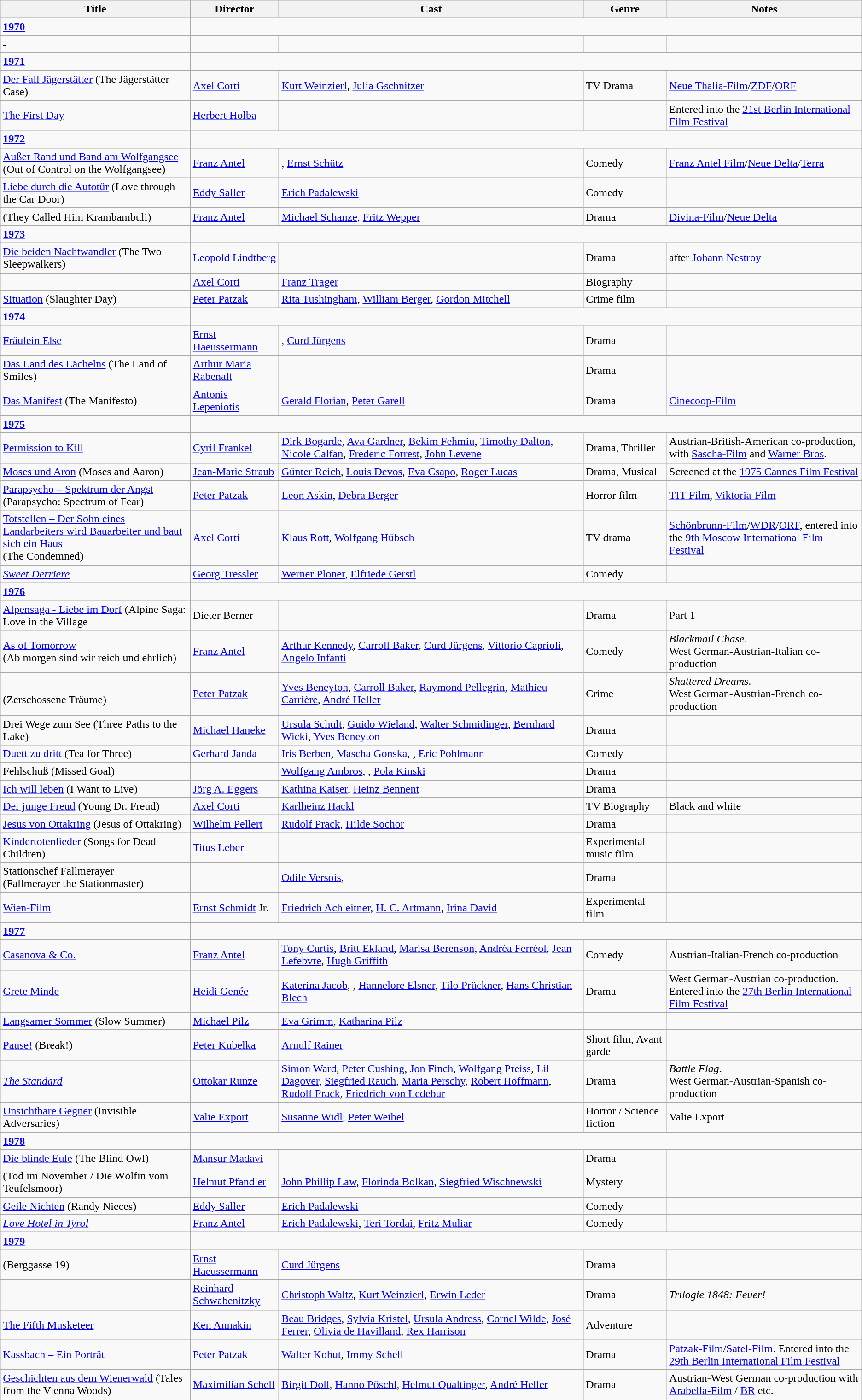<table class="wikitable">
<tr>
<th>Title</th>
<th>Director</th>
<th>Cast</th>
<th>Genre</th>
<th>Notes</th>
</tr>
<tr>
<td><strong><a href='#'>1970</a></strong></td>
</tr>
<tr>
<td><em>-</em></td>
<td></td>
<td></td>
<td></td>
<td></td>
</tr>
<tr>
<td><strong><a href='#'>1971</a></strong></td>
</tr>
<tr>
<td><a href='#'>Der Fall Jägerstätter</a> (The Jägerstätter Case)</td>
<td><a href='#'>Axel Corti</a></td>
<td><a href='#'>Kurt Weinzierl</a>, <a href='#'>Julia Gschnitzer</a></td>
<td>TV Drama</td>
<td><a href='#'>Neue Thalia-Film</a>/<a href='#'>ZDF</a>/<a href='#'>ORF</a></td>
</tr>
<tr>
<td><a href='#'>The First Day</a></td>
<td><a href='#'>Herbert Holba</a></td>
<td></td>
<td></td>
<td>Entered into the <a href='#'>21st Berlin International Film Festival</a></td>
</tr>
<tr>
<td><strong><a href='#'>1972</a></strong></td>
</tr>
<tr>
<td><a href='#'>Außer Rand und Band am Wolfgangsee</a> (Out of Control on the Wolfgangsee)</td>
<td><a href='#'>Franz Antel</a></td>
<td>, <a href='#'>Ernst Schütz</a></td>
<td>Comedy</td>
<td><a href='#'>Franz Antel Film</a>/<a href='#'>Neue Delta</a>/<a href='#'>Terra</a></td>
</tr>
<tr>
<td><a href='#'>Liebe durch die Autotür</a> (Love through the Car Door)</td>
<td><a href='#'>Eddy Saller</a></td>
<td><a href='#'>Erich Padalewski</a></td>
<td>Comedy</td>
<td></td>
</tr>
<tr>
<td> (They Called Him Krambambuli)</td>
<td><a href='#'>Franz Antel</a></td>
<td><a href='#'>Michael Schanze</a>, <a href='#'>Fritz Wepper</a></td>
<td>Drama</td>
<td><a href='#'>Divina-Film</a>/<a href='#'>Neue Delta</a></td>
</tr>
<tr>
<td><strong><a href='#'>1973</a></strong></td>
</tr>
<tr>
<td><a href='#'>Die beiden Nachtwandler</a> (The Two Sleepwalkers)</td>
<td><a href='#'>Leopold Lindtberg</a></td>
<td></td>
<td>Drama</td>
<td>after <a href='#'>Johann Nestroy</a></td>
</tr>
<tr>
<td></td>
<td><a href='#'>Axel Corti</a></td>
<td><a href='#'>Franz Trager</a></td>
<td>Biography</td>
<td></td>
</tr>
<tr>
<td><a href='#'>Situation</a> (Slaughter Day)</td>
<td><a href='#'>Peter Patzak</a></td>
<td><a href='#'>Rita Tushingham</a>, <a href='#'>William Berger</a>, <a href='#'>Gordon Mitchell</a></td>
<td>Crime film</td>
<td></td>
</tr>
<tr>
<td><strong><a href='#'>1974</a></strong></td>
</tr>
<tr>
<td><a href='#'>Fräulein Else</a></td>
<td><a href='#'>Ernst Haeussermann</a></td>
<td>, <a href='#'>Curd Jürgens</a></td>
<td>Drama</td>
<td></td>
</tr>
<tr>
<td><a href='#'>Das Land des Lächelns</a> (The Land of Smiles)</td>
<td><a href='#'>Arthur Maria Rabenalt</a></td>
<td></td>
<td>Drama</td>
<td></td>
</tr>
<tr>
<td><a href='#'>Das Manifest</a> (The Manifesto)</td>
<td><a href='#'>Antonis Lepeniotis</a></td>
<td><a href='#'>Gerald Florian</a>, <a href='#'>Peter Garell</a></td>
<td>Drama</td>
<td><a href='#'>Cinecoop-Film</a></td>
</tr>
<tr>
<td><strong><a href='#'>1975</a></strong></td>
</tr>
<tr>
<td><a href='#'>Permission to Kill</a></td>
<td><a href='#'>Cyril Frankel</a></td>
<td><a href='#'>Dirk Bogarde</a>, <a href='#'>Ava Gardner</a>, <a href='#'>Bekim Fehmiu</a>, <a href='#'>Timothy Dalton</a>, <a href='#'>Nicole Calfan</a>, <a href='#'>Frederic Forrest</a>, <a href='#'>John Levene</a></td>
<td>Drama, Thriller</td>
<td>Austrian-British-American co-production, with <a href='#'>Sascha-Film</a> and <a href='#'>Warner Bros</a>.</td>
</tr>
<tr>
<td><a href='#'>Moses und Aron</a> (Moses and Aaron)</td>
<td><a href='#'>Jean-Marie Straub</a></td>
<td><a href='#'>Günter Reich</a>, <a href='#'>Louis Devos</a>, <a href='#'>Eva Csapo</a>, <a href='#'>Roger Lucas</a></td>
<td>Drama, Musical</td>
<td>Screened at the <a href='#'>1975 Cannes Film Festival</a></td>
</tr>
<tr>
<td><a href='#'>Parapsycho – Spektrum der Angst</a> (Parapsycho: Spectrum of Fear)</td>
<td><a href='#'>Peter Patzak</a></td>
<td><a href='#'>Leon Askin</a>, <a href='#'>Debra Berger</a></td>
<td>Horror film</td>
<td><a href='#'>TIT Film</a>, <a href='#'>Viktoria-Film</a></td>
</tr>
<tr>
<td><a href='#'>Totstellen – Der Sohn eines Landarbeiters wird Bauarbeiter und baut sich ein Haus</a> <br> (The Condemned)</td>
<td><a href='#'>Axel Corti</a></td>
<td><a href='#'>Klaus Rott</a>, <a href='#'>Wolfgang Hübsch</a></td>
<td>TV drama</td>
<td><a href='#'>Schönbrunn-Film</a>/<a href='#'>WDR</a>/<a href='#'>ORF</a>, entered into the <a href='#'>9th Moscow International Film Festival</a></td>
</tr>
<tr>
<td><em><a href='#'>Sweet Derriere</a></em></td>
<td><a href='#'>Georg Tressler</a></td>
<td><a href='#'>Werner Ploner</a>, <a href='#'>Elfriede Gerstl </a></td>
<td>Comedy</td>
<td></td>
</tr>
<tr>
<td><strong><a href='#'>1976</a></strong></td>
</tr>
<tr>
<td><a href='#'>Alpensaga - Liebe im Dorf</a> (Alpine Saga: Love in the Village</td>
<td>Dieter Berner</td>
<td></td>
<td>Drama</td>
<td>Part 1</td>
</tr>
<tr>
<td><a href='#'>As of Tomorrow</a> <br> (Ab morgen sind wir reich und ehrlich)</td>
<td><a href='#'>Franz Antel</a></td>
<td><a href='#'>Arthur Kennedy</a>, <a href='#'>Carroll Baker</a>, <a href='#'>Curd Jürgens</a>, <a href='#'>Vittorio Caprioli</a>, <a href='#'>Angelo Infanti</a></td>
<td>Comedy</td>
<td> <em>Blackmail Chase</em>. <br> West German-Austrian-Italian co-production</td>
</tr>
<tr>
<td> <br> (Zerschossene Träume)</td>
<td><a href='#'>Peter Patzak</a></td>
<td><a href='#'>Yves Beneyton</a>, <a href='#'>Carroll Baker</a>, <a href='#'>Raymond Pellegrin</a>, <a href='#'>Mathieu Carrière</a>, <a href='#'>André Heller</a></td>
<td>Crime</td>
<td> <em>Shattered Dreams</em>. <br> West German-Austrian-French co-production</td>
</tr>
<tr>
<td>Drei Wege zum See (Three Paths to the Lake)</td>
<td><a href='#'>Michael Haneke</a></td>
<td><a href='#'>Ursula Schult</a>, <a href='#'>Guido Wieland</a>, <a href='#'>Walter Schmidinger</a>, <a href='#'>Bernhard Wicki</a>, <a href='#'>Yves Beneyton</a></td>
<td>Drama</td>
<td></td>
</tr>
<tr>
<td><a href='#'>Duett zu dritt</a> (Tea for Three)</td>
<td><a href='#'>Gerhard Janda</a></td>
<td><a href='#'>Iris Berben</a>, <a href='#'>Mascha Gonska</a>, , <a href='#'>Eric Pohlmann</a></td>
<td>Comedy</td>
<td></td>
</tr>
<tr>
<td>Fehlschuß (Missed Goal)</td>
<td></td>
<td><a href='#'>Wolfgang Ambros</a>, , <a href='#'>Pola Kinski</a></td>
<td>Drama</td>
<td></td>
</tr>
<tr>
<td><a href='#'>Ich will leben</a> (I Want to Live)</td>
<td><a href='#'>Jörg A. Eggers</a></td>
<td><a href='#'>Kathina Kaiser</a>, <a href='#'>Heinz Bennent</a></td>
<td>Drama</td>
<td></td>
</tr>
<tr>
<td><a href='#'>Der junge Freud</a> (Young Dr. Freud)</td>
<td><a href='#'>Axel Corti</a></td>
<td><a href='#'>Karlheinz Hackl</a></td>
<td>TV Biography</td>
<td>Black and white</td>
</tr>
<tr>
<td><a href='#'>Jesus von Ottakring</a> (Jesus of Ottakring)</td>
<td><a href='#'>Wilhelm Pellert</a></td>
<td><a href='#'>Rudolf Prack</a>, <a href='#'>Hilde Sochor</a></td>
<td>Drama</td>
<td></td>
</tr>
<tr>
<td><a href='#'>Kindertotenlieder</a> (Songs for Dead Children)</td>
<td><a href='#'>Titus Leber</a></td>
<td></td>
<td>Experimental music film</td>
<td></td>
</tr>
<tr>
<td>Stationschef Fallmerayer <br> (Fallmerayer the Stationmaster)</td>
<td></td>
<td><a href='#'>Odile Versois</a>, </td>
<td>Drama</td>
<td></td>
</tr>
<tr>
<td><a href='#'>Wien-Film</a></td>
<td><a href='#'>Ernst Schmidt</a> Jr.</td>
<td><a href='#'>Friedrich Achleitner</a>, <a href='#'>H. C. Artmann</a>, <a href='#'>Irina David</a></td>
<td>Experimental film</td>
<td></td>
</tr>
<tr>
<td><strong><a href='#'>1977</a></strong></td>
</tr>
<tr>
<td><a href='#'>Casanova & Co.</a></td>
<td><a href='#'>Franz Antel</a></td>
<td><a href='#'>Tony Curtis</a>, <a href='#'>Britt Ekland</a>, <a href='#'>Marisa Berenson</a>, <a href='#'>Andréa Ferréol</a>, <a href='#'>Jean Lefebvre</a>, <a href='#'>Hugh Griffith</a></td>
<td>Comedy</td>
<td>Austrian-Italian-French co-production</td>
</tr>
<tr>
<td><a href='#'>Grete Minde</a></td>
<td><a href='#'>Heidi Genée</a></td>
<td><a href='#'>Katerina Jacob</a>, , <a href='#'>Hannelore Elsner</a>, <a href='#'>Tilo Prückner</a>, <a href='#'>Hans Christian Blech</a></td>
<td>Drama</td>
<td>West German-Austrian co-production. <br> Entered into the <a href='#'>27th Berlin International Film Festival</a></td>
</tr>
<tr>
<td><a href='#'>Langsamer Sommer</a> (Slow Summer)</td>
<td><a href='#'>Michael Pilz</a></td>
<td><a href='#'>Eva Grimm</a>, <a href='#'>Katharina Pilz</a></td>
<td></td>
<td></td>
</tr>
<tr>
<td><a href='#'>Pause!</a> (Break!)</td>
<td><a href='#'>Peter Kubelka</a></td>
<td><a href='#'>Arnulf Rainer</a></td>
<td>Short film, Avant garde</td>
<td></td>
</tr>
<tr>
<td><em><a href='#'>The Standard</a></em></td>
<td><a href='#'>Ottokar Runze</a></td>
<td><a href='#'>Simon Ward</a>, <a href='#'>Peter Cushing</a>, <a href='#'>Jon Finch</a>, <a href='#'>Wolfgang Preiss</a>, <a href='#'>Lil Dagover</a>, <a href='#'>Siegfried Rauch</a>, <a href='#'>Maria Perschy</a>, <a href='#'>Robert Hoffmann</a>, <a href='#'>Rudolf Prack</a>, <a href='#'>Friedrich von Ledebur</a></td>
<td>Drama</td>
<td> <em>Battle Flag</em>. <br> West German-Austrian-Spanish co-production</td>
</tr>
<tr>
<td><a href='#'>Unsichtbare Gegner</a> (Invisible Adversaries)</td>
<td><a href='#'>Valie Export</a></td>
<td><a href='#'>Susanne Widl</a>, <a href='#'>Peter Weibel</a></td>
<td>Horror / Science fiction</td>
<td>Valie Export</td>
</tr>
<tr>
<td><strong><a href='#'>1978</a></strong></td>
</tr>
<tr>
<td><a href='#'>Die blinde Eule</a> (The Blind Owl)</td>
<td><a href='#'>Mansur Madavi</a></td>
<td></td>
<td>Drama</td>
<td></td>
</tr>
<tr>
<td> (Tod im November / Die Wölfin vom Teufelsmoor)</td>
<td><a href='#'>Helmut Pfandler</a></td>
<td><a href='#'>John Phillip Law</a>, <a href='#'>Florinda Bolkan</a>, <a href='#'>Siegfried Wischnewski</a></td>
<td>Mystery</td>
<td></td>
</tr>
<tr>
<td><a href='#'>Geile Nichten</a> (Randy Nieces)</td>
<td><a href='#'>Eddy Saller</a></td>
<td><a href='#'>Erich Padalewski</a></td>
<td>Comedy</td>
<td></td>
</tr>
<tr>
<td><em><a href='#'>Love Hotel in Tyrol</a></em></td>
<td><a href='#'>Franz Antel</a></td>
<td><a href='#'>Erich Padalewski</a>, <a href='#'>Teri Tordai</a>, <a href='#'>Fritz Muliar</a></td>
<td>Comedy</td>
<td></td>
</tr>
<tr>
<td><strong><a href='#'>1979</a></strong></td>
</tr>
<tr>
<td> (Berggasse 19)</td>
<td><a href='#'>Ernst Haeussermann</a></td>
<td><a href='#'>Curd Jürgens</a></td>
<td>Drama</td>
<td></td>
</tr>
<tr>
<td></td>
<td><a href='#'>Reinhard Schwabenitzky</a></td>
<td><a href='#'>Christoph Waltz</a>, <a href='#'>Kurt Weinzierl</a>, <a href='#'>Erwin Leder</a></td>
<td>Drama</td>
<td> <em>Trilogie 1848: Feuer!</em></td>
</tr>
<tr>
<td><a href='#'>The Fifth Musketeer</a></td>
<td><a href='#'>Ken Annakin</a></td>
<td><a href='#'>Beau Bridges</a>, <a href='#'>Sylvia Kristel</a>, <a href='#'>Ursula Andress</a>, <a href='#'>Cornel Wilde</a>, <a href='#'>José Ferrer</a>, <a href='#'>Olivia de Havilland</a>, <a href='#'>Rex Harrison</a></td>
<td>Adventure</td>
<td></td>
</tr>
<tr>
<td><a href='#'>Kassbach – Ein Porträt</a></td>
<td><a href='#'>Peter Patzak</a></td>
<td><a href='#'>Walter Kohut</a>, <a href='#'>Immy Schell</a></td>
<td>Drama</td>
<td><a href='#'>Patzak-Film</a>/<a href='#'>Satel-Film</a>. Entered into the <a href='#'>29th Berlin International Film Festival</a></td>
</tr>
<tr>
<td><a href='#'>Geschichten aus dem Wienerwald</a> (Tales from the Vienna Woods)</td>
<td><a href='#'>Maximilian Schell</a></td>
<td><a href='#'>Birgit Doll</a>, <a href='#'>Hanno Pöschl</a>, <a href='#'>Helmut Qualtinger</a>, <a href='#'>André Heller</a></td>
<td>Drama</td>
<td>Austrian-West German co-production with <a href='#'>Arabella-Film</a> / <a href='#'>BR</a> etc.</td>
</tr>
<tr>
</tr>
</table>
